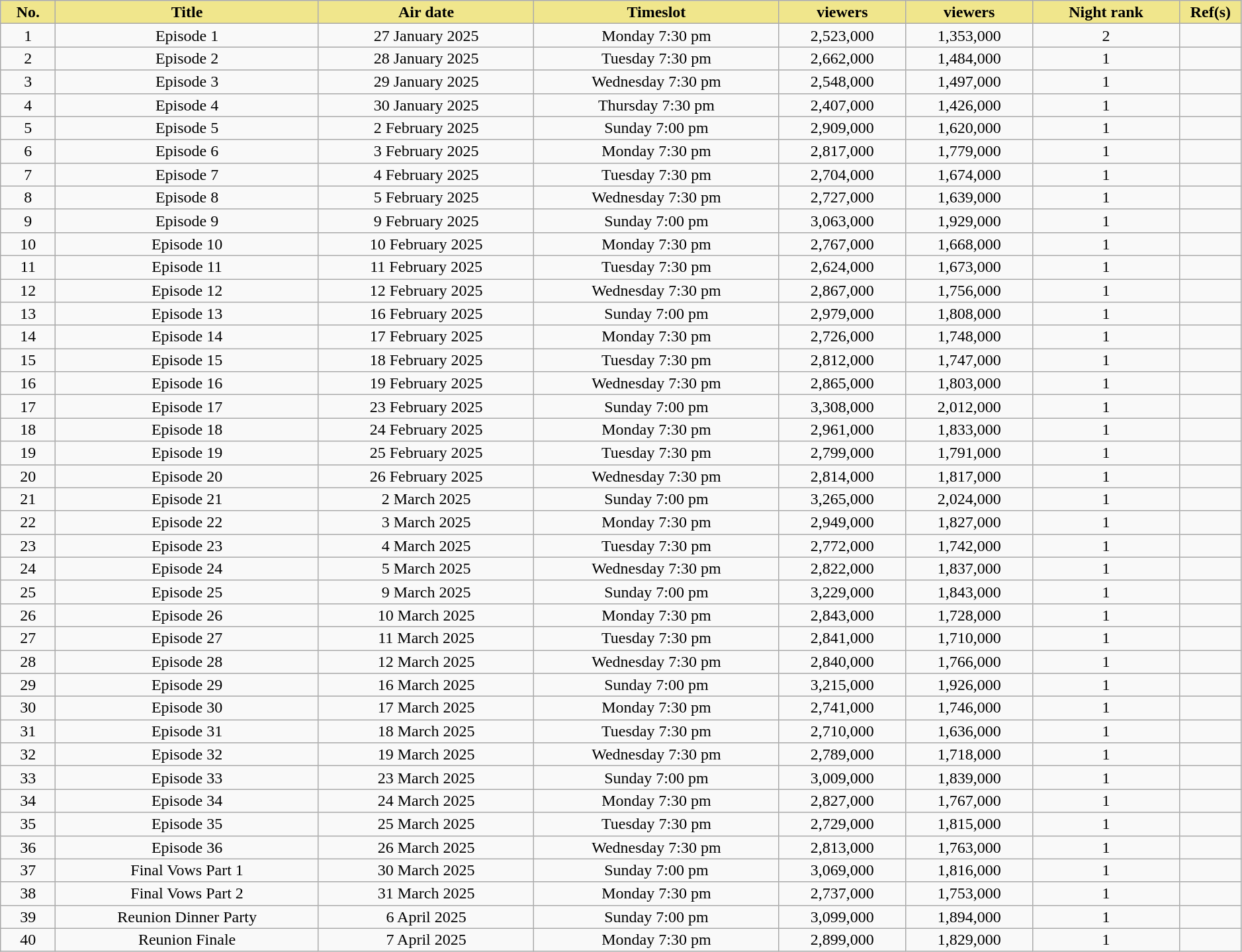<table class="wikitable plainrowheaders" style="text-align:center; line-height:16px; width:99%;">
<tr>
<th scope="col" style="background:#F0E68C; color:black;">No.</th>
<th scope="col" style="background:#F0E68C; color:black;">Title</th>
<th scope="col" style="background:#F0E68C; color:black;">Air date</th>
<th scope="col" style="background:#F0E68C; color:black;">Timeslot</th>
<th style="background:#F0E68C; color:black;"> viewers</th>
<th style="background:#F0E68C; color:black;"> viewers</th>
<th style="background:#F0E68C; color:black;">Night rank</th>
<th scope="col" style="background:#F0E68C; color:black; width:05%;">Ref(s)</th>
</tr>
<tr>
<td>1</td>
<td>Episode 1</td>
<td>27 January 2025</td>
<td>Monday 7:30 pm</td>
<td>2,523,000</td>
<td>1,353,000</td>
<td>2</td>
<td></td>
</tr>
<tr>
<td>2</td>
<td>Episode 2</td>
<td>28 January 2025</td>
<td>Tuesday 7:30 pm</td>
<td>2,662,000</td>
<td>1,484,000</td>
<td>1</td>
<td></td>
</tr>
<tr>
<td>3</td>
<td>Episode 3</td>
<td>29 January 2025</td>
<td>Wednesday 7:30 pm</td>
<td>2,548,000</td>
<td>1,497,000</td>
<td>1</td>
<td></td>
</tr>
<tr>
<td>4</td>
<td>Episode 4</td>
<td>30 January 2025</td>
<td>Thursday 7:30 pm</td>
<td>2,407,000</td>
<td>1,426,000</td>
<td>1</td>
<td></td>
</tr>
<tr>
<td>5</td>
<td>Episode 5</td>
<td>2 February 2025</td>
<td>Sunday 7:00 pm</td>
<td>2,909,000</td>
<td>1,620,000</td>
<td>1</td>
<td></td>
</tr>
<tr>
<td>6</td>
<td>Episode 6</td>
<td>3 February 2025</td>
<td>Monday 7:30 pm</td>
<td>2,817,000</td>
<td>1,779,000</td>
<td>1</td>
<td></td>
</tr>
<tr>
<td>7</td>
<td>Episode 7</td>
<td>4 February 2025</td>
<td>Tuesday 7:30 pm</td>
<td>2,704,000</td>
<td>1,674,000</td>
<td>1</td>
<td></td>
</tr>
<tr>
<td>8</td>
<td>Episode 8</td>
<td>5 February 2025</td>
<td>Wednesday 7:30 pm</td>
<td>2,727,000</td>
<td>1,639,000</td>
<td>1</td>
<td></td>
</tr>
<tr>
<td>9</td>
<td>Episode 9</td>
<td>9 February 2025</td>
<td>Sunday 7:00 pm</td>
<td>3,063,000</td>
<td>1,929,000</td>
<td>1</td>
<td></td>
</tr>
<tr>
<td>10</td>
<td>Episode 10</td>
<td>10 February 2025</td>
<td>Monday 7:30 pm</td>
<td>2,767,000</td>
<td>1,668,000</td>
<td>1</td>
<td></td>
</tr>
<tr>
<td>11</td>
<td>Episode 11</td>
<td>11 February 2025</td>
<td>Tuesday 7:30 pm</td>
<td>2,624,000</td>
<td>1,673,000</td>
<td>1</td>
<td></td>
</tr>
<tr>
<td>12</td>
<td>Episode 12</td>
<td>12 February 2025</td>
<td>Wednesday 7:30 pm</td>
<td>2,867,000</td>
<td>1,756,000</td>
<td>1</td>
<td></td>
</tr>
<tr>
<td>13</td>
<td>Episode 13</td>
<td>16 February 2025</td>
<td>Sunday 7:00 pm</td>
<td>2,979,000</td>
<td>1,808,000</td>
<td>1</td>
<td></td>
</tr>
<tr>
<td>14</td>
<td>Episode 14</td>
<td>17 February 2025</td>
<td>Monday 7:30 pm</td>
<td>2,726,000</td>
<td>1,748,000</td>
<td>1</td>
<td></td>
</tr>
<tr>
<td>15</td>
<td>Episode 15</td>
<td>18 February 2025</td>
<td>Tuesday 7:30 pm</td>
<td>2,812,000</td>
<td>1,747,000</td>
<td>1</td>
<td></td>
</tr>
<tr>
<td>16</td>
<td>Episode 16</td>
<td>19 February 2025</td>
<td>Wednesday 7:30 pm</td>
<td>2,865,000</td>
<td>1,803,000</td>
<td>1</td>
<td></td>
</tr>
<tr>
<td>17</td>
<td>Episode 17</td>
<td>23 February 2025</td>
<td>Sunday 7:00 pm</td>
<td>3,308,000</td>
<td>2,012,000</td>
<td>1</td>
<td></td>
</tr>
<tr>
<td>18</td>
<td>Episode 18</td>
<td>24 February 2025</td>
<td>Monday 7:30 pm</td>
<td>2,961,000</td>
<td>1,833,000</td>
<td>1</td>
<td></td>
</tr>
<tr>
<td>19</td>
<td>Episode 19</td>
<td>25 February 2025</td>
<td>Tuesday 7:30 pm</td>
<td>2,799,000</td>
<td>1,791,000</td>
<td>1</td>
<td></td>
</tr>
<tr>
<td>20</td>
<td>Episode 20</td>
<td>26 February 2025</td>
<td>Wednesday 7:30 pm</td>
<td>2,814,000</td>
<td>1,817,000</td>
<td>1</td>
<td></td>
</tr>
<tr>
<td>21</td>
<td>Episode 21</td>
<td>2 March 2025</td>
<td>Sunday 7:00 pm</td>
<td>3,265,000</td>
<td>2,024,000</td>
<td>1</td>
<td></td>
</tr>
<tr>
<td>22</td>
<td>Episode 22</td>
<td>3 March 2025</td>
<td>Monday 7:30 pm</td>
<td>2,949,000</td>
<td>1,827,000</td>
<td>1</td>
<td></td>
</tr>
<tr>
<td>23</td>
<td>Episode 23</td>
<td>4 March 2025</td>
<td>Tuesday 7:30 pm</td>
<td>2,772,000</td>
<td>1,742,000</td>
<td>1</td>
<td></td>
</tr>
<tr>
<td>24</td>
<td>Episode 24</td>
<td>5 March 2025</td>
<td>Wednesday 7:30 pm</td>
<td>2,822,000</td>
<td>1,837,000</td>
<td>1</td>
<td></td>
</tr>
<tr>
<td>25</td>
<td>Episode 25</td>
<td>9 March 2025</td>
<td>Sunday 7:00 pm</td>
<td>3,229,000</td>
<td>1,843,000</td>
<td>1</td>
<td></td>
</tr>
<tr>
<td>26</td>
<td>Episode 26</td>
<td>10 March 2025</td>
<td>Monday 7:30 pm</td>
<td>2,843,000</td>
<td>1,728,000</td>
<td>1</td>
<td></td>
</tr>
<tr>
<td>27</td>
<td>Episode 27</td>
<td>11 March 2025</td>
<td>Tuesday 7:30 pm</td>
<td>2,841,000</td>
<td>1,710,000</td>
<td>1</td>
<td></td>
</tr>
<tr>
<td>28</td>
<td>Episode 28</td>
<td>12 March 2025</td>
<td>Wednesday 7:30 pm</td>
<td>2,840,000</td>
<td>1,766,000</td>
<td>1</td>
<td></td>
</tr>
<tr>
<td>29</td>
<td>Episode 29</td>
<td>16 March 2025</td>
<td>Sunday 7:00 pm</td>
<td>3,215,000</td>
<td>1,926,000</td>
<td>1</td>
<td></td>
</tr>
<tr>
<td>30</td>
<td>Episode 30</td>
<td>17 March 2025</td>
<td>Monday 7:30 pm</td>
<td>2,741,000</td>
<td>1,746,000</td>
<td>1</td>
<td></td>
</tr>
<tr>
<td>31</td>
<td>Episode 31</td>
<td>18 March 2025</td>
<td>Tuesday 7:30 pm</td>
<td>2,710,000</td>
<td>1,636,000</td>
<td>1</td>
<td></td>
</tr>
<tr>
<td>32</td>
<td>Episode 32</td>
<td>19 March 2025</td>
<td>Wednesday 7:30 pm</td>
<td>2,789,000</td>
<td>1,718,000</td>
<td>1</td>
<td></td>
</tr>
<tr>
<td>33</td>
<td>Episode 33</td>
<td>23 March 2025</td>
<td>Sunday 7:00 pm</td>
<td>3,009,000</td>
<td>1,839,000</td>
<td>1</td>
<td></td>
</tr>
<tr>
<td>34</td>
<td>Episode 34</td>
<td>24 March 2025</td>
<td>Monday 7:30 pm</td>
<td>2,827,000</td>
<td>1,767,000</td>
<td>1</td>
<td></td>
</tr>
<tr>
<td>35</td>
<td>Episode 35</td>
<td>25 March 2025</td>
<td>Tuesday 7:30 pm</td>
<td>2,729,000</td>
<td>1,815,000</td>
<td>1</td>
<td></td>
</tr>
<tr>
<td>36</td>
<td>Episode 36</td>
<td>26 March 2025</td>
<td>Wednesday 7:30 pm</td>
<td>2,813,000</td>
<td>1,763,000</td>
<td>1</td>
<td></td>
</tr>
<tr>
<td>37</td>
<td>Final Vows Part 1</td>
<td>30 March 2025</td>
<td>Sunday 7:00 pm</td>
<td>3,069,000</td>
<td>1,816,000</td>
<td>1</td>
<td></td>
</tr>
<tr>
<td>38</td>
<td>Final Vows Part 2</td>
<td>31 March 2025</td>
<td>Monday 7:30 pm</td>
<td>2,737,000</td>
<td>1,753,000</td>
<td>1</td>
<td></td>
</tr>
<tr>
<td>39</td>
<td>Reunion Dinner Party</td>
<td>6 April 2025</td>
<td>Sunday 7:00 pm</td>
<td>3,099,000</td>
<td>1,894,000</td>
<td>1</td>
<td></td>
</tr>
<tr>
<td>40</td>
<td>Reunion Finale</td>
<td>7 April 2025</td>
<td>Monday 7:30 pm</td>
<td>2,899,000</td>
<td>1,829,000</td>
<td>1</td>
<td></td>
</tr>
</table>
